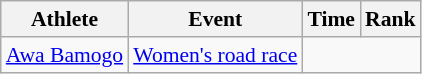<table class=wikitable style=font-size:90%;text-align:center>
<tr>
<th>Athlete</th>
<th>Event</th>
<th>Time</th>
<th>Rank</th>
</tr>
<tr align=center>
<td align=left><a href='#'>Awa Bamogo</a></td>
<td align=left><a href='#'>Women's road race</a></td>
<td colspan=2></td>
</tr>
</table>
